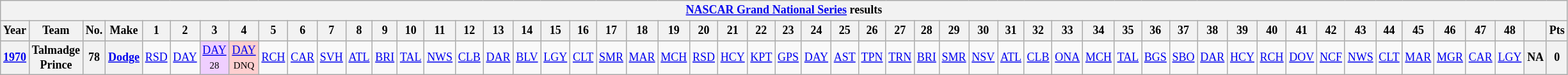<table class="wikitable" style="text-align:center; font-size:75%">
<tr>
<th colspan="68"><a href='#'>NASCAR Grand National Series</a> results</th>
</tr>
<tr>
<th>Year</th>
<th>Team</th>
<th>No.</th>
<th>Make</th>
<th>1</th>
<th>2</th>
<th>3</th>
<th>4</th>
<th>5</th>
<th>6</th>
<th>7</th>
<th>8</th>
<th>9</th>
<th>10</th>
<th>11</th>
<th>12</th>
<th>13</th>
<th>14</th>
<th>15</th>
<th>16</th>
<th>17</th>
<th>18</th>
<th>19</th>
<th>20</th>
<th>21</th>
<th>22</th>
<th>23</th>
<th>24</th>
<th>25</th>
<th>26</th>
<th>27</th>
<th>28</th>
<th>29</th>
<th>30</th>
<th>31</th>
<th>32</th>
<th>33</th>
<th>34</th>
<th>35</th>
<th>36</th>
<th>37</th>
<th>38</th>
<th>39</th>
<th>40</th>
<th>41</th>
<th>42</th>
<th>43</th>
<th>44</th>
<th>45</th>
<th>46</th>
<th>47</th>
<th>48</th>
<th></th>
<th>Pts</th>
</tr>
<tr>
<th><a href='#'>1970</a></th>
<th>Talmadge Prince</th>
<th>78</th>
<th><a href='#'>Dodge</a></th>
<td><a href='#'>RSD</a></td>
<td><a href='#'>DAY</a></td>
<td style="background:#EFCFFF;"><a href='#'>DAY</a><br><small>28</small></td>
<td style="background:#FFCFCF;"><a href='#'>DAY</a><br><small>DNQ</small></td>
<td><a href='#'>RCH</a></td>
<td><a href='#'>CAR</a></td>
<td><a href='#'>SVH</a></td>
<td><a href='#'>ATL</a></td>
<td><a href='#'>BRI</a></td>
<td><a href='#'>TAL</a></td>
<td><a href='#'>NWS</a></td>
<td><a href='#'>CLB</a></td>
<td><a href='#'>DAR</a></td>
<td><a href='#'>BLV</a></td>
<td><a href='#'>LGY</a></td>
<td><a href='#'>CLT</a></td>
<td><a href='#'>SMR</a></td>
<td><a href='#'>MAR</a></td>
<td><a href='#'>MCH</a></td>
<td><a href='#'>RSD</a></td>
<td><a href='#'>HCY</a></td>
<td><a href='#'>KPT</a></td>
<td><a href='#'>GPS</a></td>
<td><a href='#'>DAY</a></td>
<td><a href='#'>AST</a></td>
<td><a href='#'>TPN</a></td>
<td><a href='#'>TRN</a></td>
<td><a href='#'>BRI</a></td>
<td><a href='#'>SMR</a></td>
<td><a href='#'>NSV</a></td>
<td><a href='#'>ATL</a></td>
<td><a href='#'>CLB</a></td>
<td><a href='#'>ONA</a></td>
<td><a href='#'>MCH</a></td>
<td><a href='#'>TAL</a></td>
<td><a href='#'>BGS</a></td>
<td><a href='#'>SBO</a></td>
<td><a href='#'>DAR</a></td>
<td><a href='#'>HCY</a></td>
<td><a href='#'>RCH</a></td>
<td><a href='#'>DOV</a></td>
<td><a href='#'>NCF</a></td>
<td><a href='#'>NWS</a></td>
<td><a href='#'>CLT</a></td>
<td><a href='#'>MAR</a></td>
<td><a href='#'>MGR</a></td>
<td><a href='#'>CAR</a></td>
<td><a href='#'>LGY</a></td>
<th>NA</th>
<th>0</th>
</tr>
</table>
